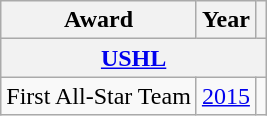<table class="wikitable">
<tr>
<th>Award</th>
<th>Year</th>
<th></th>
</tr>
<tr>
<th colspan="3"><a href='#'>USHL</a></th>
</tr>
<tr>
<td>First All-Star Team</td>
<td><a href='#'>2015</a></td>
<td></td>
</tr>
</table>
